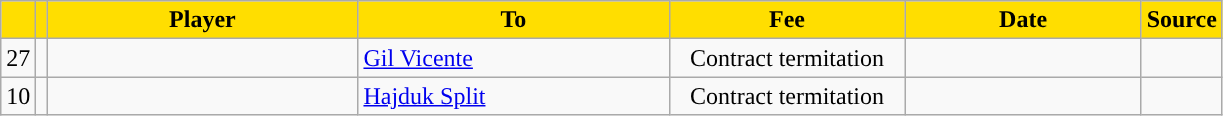<table class="wikitable sortable">
<tr>
<th style="background:#FFDE00"></th>
<th style="background:#FFDE00"></th>
<th width=200 style="background:#FFDE00">Player</th>
<th width=200 style="background:#FFDE00">To</th>
<th width=150 style="background:#FFDE00">Fee</th>
<th width=150 style="background:#FFDE00">Date</th>
<th style="background:#FFDE00">Source</th>
</tr>
<tr>
<td align=center>27</td>
<td align=center></td>
<td></td>
<td> <a href='#'>Gil Vicente</a></td>
<td align=center>Contract termitation</td>
<td align=center></td>
<td align=center></td>
</tr>
<tr>
<td align=center>10</td>
<td align=center></td>
<td></td>
<td> <a href='#'>Hajduk Split</a></td>
<td align=center>Contract termitation</td>
<td align=center></td>
<td align=center></td>
</tr>
</table>
